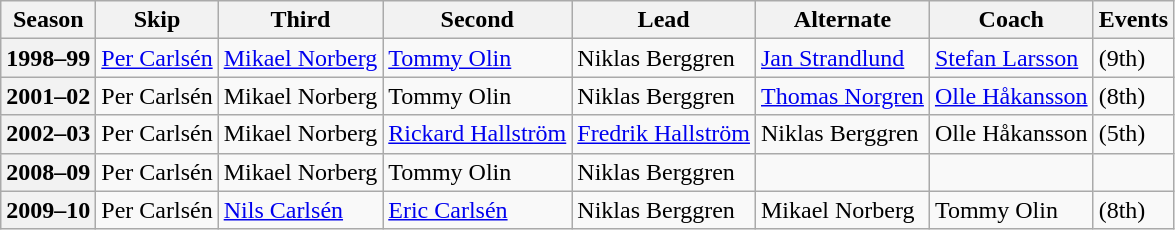<table class="wikitable">
<tr>
<th scope="col">Season</th>
<th scope="col">Skip</th>
<th scope="col">Third</th>
<th scope="col">Second</th>
<th scope="col">Lead</th>
<th scope="col">Alternate</th>
<th scope="col">Coach</th>
<th scope="col">Events</th>
</tr>
<tr>
<th scope="row">1998–99</th>
<td><a href='#'>Per Carlsén</a></td>
<td><a href='#'>Mikael Norberg</a></td>
<td><a href='#'>Tommy Olin</a></td>
<td>Niklas Berggren</td>
<td><a href='#'>Jan Strandlund</a></td>
<td><a href='#'>Stefan Larsson</a></td>
<td> (9th)</td>
</tr>
<tr>
<th scope="row">2001–02</th>
<td>Per Carlsén</td>
<td>Mikael Norberg</td>
<td>Tommy Olin</td>
<td>Niklas Berggren</td>
<td><a href='#'>Thomas Norgren</a></td>
<td><a href='#'>Olle Håkansson</a></td>
<td> (8th)</td>
</tr>
<tr>
<th scope="row">2002–03</th>
<td>Per Carlsén</td>
<td>Mikael Norberg</td>
<td><a href='#'>Rickard Hallström</a></td>
<td><a href='#'>Fredrik Hallström</a></td>
<td>Niklas Berggren</td>
<td>Olle Håkansson</td>
<td> (5th)</td>
</tr>
<tr>
<th scope="row">2008–09</th>
<td>Per Carlsén</td>
<td>Mikael Norberg</td>
<td>Tommy Olin</td>
<td>Niklas Berggren</td>
<td></td>
<td></td>
<td></td>
</tr>
<tr>
<th scope="row">2009–10</th>
<td>Per Carlsén</td>
<td><a href='#'>Nils Carlsén</a></td>
<td><a href='#'>Eric Carlsén</a></td>
<td>Niklas Berggren</td>
<td>Mikael Norberg</td>
<td>Tommy Olin</td>
<td> (8th)</td>
</tr>
</table>
